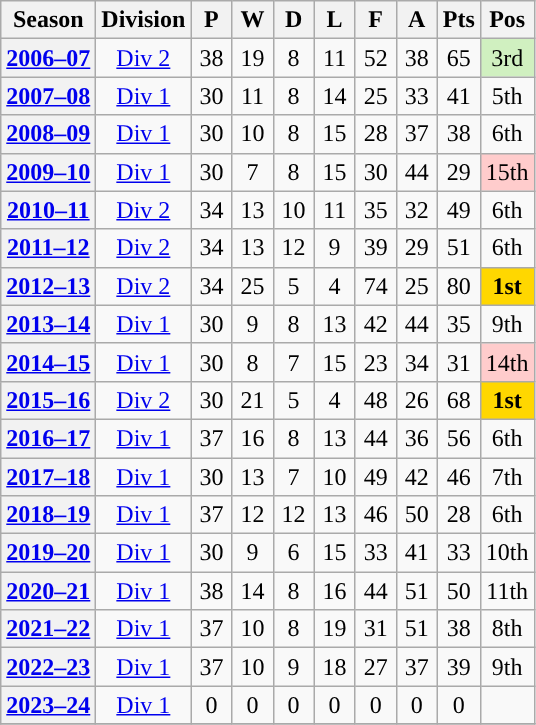<table class="wikitable sortable" style="text-align:center">
<tr>
<th rowspan="1" scope="col">Season</th>
<th scope="col">Division</th>
<th width="20" scope="col">P</th>
<th width="20" scope="col">W</th>
<th width="20" scope="col">D</th>
<th width="20" scope="col">L</th>
<th width="20" scope="col">F</th>
<th width="20" scope="col">A</th>
<th width="20" scope="col">Pts</th>
<th scope="col">Pos</th>
</tr>
<tr>
<th scope="row"><a href='#'>2006–07</a></th>
<td style="text-align:center;"><a href='#'>Div 2</a></td>
<td>38</td>
<td>19</td>
<td>8</td>
<td>11</td>
<td>52</td>
<td>38</td>
<td>65</td>
<td style="background-color:#D0F0C0">3rd</td>
</tr>
<tr>
<th scope="row"><a href='#'>2007–08</a></th>
<td style="text-align:center;rowspan="3"><a href='#'>Div 1</a></td>
<td>30</td>
<td>11</td>
<td>8</td>
<td>14</td>
<td>25</td>
<td>33</td>
<td>41</td>
<td style="text-align:center">5th</td>
</tr>
<tr>
<th scope="row"><a href='#'>2008–09</a></th>
<td style="text-align:center;rowspan="3"><a href='#'>Div 1</a></td>
<td>30</td>
<td>10</td>
<td>8</td>
<td>15</td>
<td>28</td>
<td>37</td>
<td>38</td>
<td style="text-align:center">6th</td>
</tr>
<tr>
<th scope="row"><a href='#'>2009–10</a></th>
<td style="text-align:center;rowspan="3"><a href='#'>Div 1</a></td>
<td>30</td>
<td>7</td>
<td>8</td>
<td>15</td>
<td>30</td>
<td>44</td>
<td>29</td>
<td style="background-color:#FFCCCC">15th</td>
</tr>
<tr>
<th scope="row"><a href='#'>2010–11</a></th>
<td style="text-align:center;rowspan="3"><a href='#'>Div 2</a></td>
<td>34</td>
<td>13</td>
<td>10</td>
<td>11</td>
<td>35</td>
<td>32</td>
<td>49</td>
<td style="text-align:center">6th</td>
</tr>
<tr>
<th scope="row"><a href='#'>2011–12</a></th>
<td style="text-align:center;rowspan="3"><a href='#'>Div 2</a></td>
<td>34</td>
<td>13</td>
<td>12</td>
<td>9</td>
<td>39</td>
<td>29</td>
<td>51</td>
<td style="text-align:center">6th</td>
</tr>
<tr>
<th scope="row"><a href='#'>2012–13</a></th>
<td style="text-align:center;rowspan="3"><a href='#'>Div 2</a></td>
<td>34</td>
<td>25</td>
<td>5</td>
<td>4</td>
<td>74</td>
<td>25</td>
<td>80</td>
<td style="background-color:#FFD700"><strong>1st</strong></td>
</tr>
<tr>
<th scope="row"><a href='#'>2013–14</a></th>
<td style="text-align:center;rowspan="3"><a href='#'>Div 1</a></td>
<td>30</td>
<td>9</td>
<td>8</td>
<td>13</td>
<td>42</td>
<td>44</td>
<td>35</td>
<td style="text-align:center">9th</td>
</tr>
<tr>
<th scope="row"><a href='#'>2014–15</a></th>
<td style="text-align:center;rowspan="3"><a href='#'>Div 1</a></td>
<td>30</td>
<td>8</td>
<td>7</td>
<td>15</td>
<td>23</td>
<td>34</td>
<td>31</td>
<td style="background-color:#FFCCCC">14th</td>
</tr>
<tr>
<th scope="row"><a href='#'>2015–16</a></th>
<td style="text-align:center;rowspan="3"><a href='#'>Div 2</a></td>
<td>30</td>
<td>21</td>
<td>5</td>
<td>4</td>
<td>48</td>
<td>26</td>
<td>68</td>
<td style="background-color:#FFD700"><strong>1st</strong></td>
</tr>
<tr>
<th scope="row"><a href='#'>2016–17</a></th>
<td style="text-align:center;rowspan="3"><a href='#'>Div 1</a></td>
<td>37</td>
<td>16</td>
<td>8</td>
<td>13</td>
<td>44</td>
<td>36</td>
<td>56</td>
<td style="text-align:center">6th</td>
</tr>
<tr>
<th scope="row"><a href='#'>2017–18</a></th>
<td style="text-align:center;rowspan="3"><a href='#'>Div 1</a></td>
<td>30</td>
<td>13</td>
<td>7</td>
<td>10</td>
<td>49</td>
<td>42</td>
<td>46</td>
<td style="text-align:center">7th</td>
</tr>
<tr>
<th scope="row"><a href='#'>2018–19</a></th>
<td style="text-align:center;rowspan="3"><a href='#'>Div 1</a></td>
<td>37</td>
<td>12</td>
<td>12</td>
<td>13</td>
<td>46</td>
<td>50</td>
<td>28</td>
<td style="text-align:center">6th</td>
</tr>
<tr>
<th scope="row"><a href='#'>2019–20</a></th>
<td style="text-align:center;rowspan="3"><a href='#'>Div 1</a></td>
<td>30</td>
<td>9</td>
<td>6</td>
<td>15</td>
<td>33</td>
<td>41</td>
<td>33</td>
<td style="text-align:center">10th</td>
</tr>
<tr>
<th scope="row"><a href='#'>2020–21</a></th>
<td style="text-align:center;rowspan="3"><a href='#'>Div 1</a></td>
<td>38</td>
<td>14</td>
<td>8</td>
<td>16</td>
<td>44</td>
<td>51</td>
<td>50</td>
<td style="text-align:center">11th</td>
</tr>
<tr>
<th scope="row"><a href='#'>2021–22</a></th>
<td style="text-align:center;rowspan="3"><a href='#'>Div 1</a></td>
<td>37</td>
<td>10</td>
<td>8</td>
<td>19</td>
<td>31</td>
<td>51</td>
<td>38</td>
<td style="text-align:center">8th</td>
</tr>
<tr>
<th scope="row"><a href='#'>2022–23</a></th>
<td style="text-align:center;rowspan="3"><a href='#'>Div 1</a></td>
<td>37</td>
<td>10</td>
<td>9</td>
<td>18</td>
<td>27</td>
<td>37</td>
<td>39</td>
<td style="text-align:center">9th</td>
</tr>
<tr>
<th scope="row"><a href='#'>2023–24</a></th>
<td style="text-align:center;rowspan="3"><a href='#'>Div 1</a></td>
<td>0</td>
<td>0</td>
<td>0</td>
<td>0</td>
<td>0</td>
<td>0</td>
<td>0</td>
<td style="text-align:center"></td>
</tr>
<tr>
</tr>
</table>
